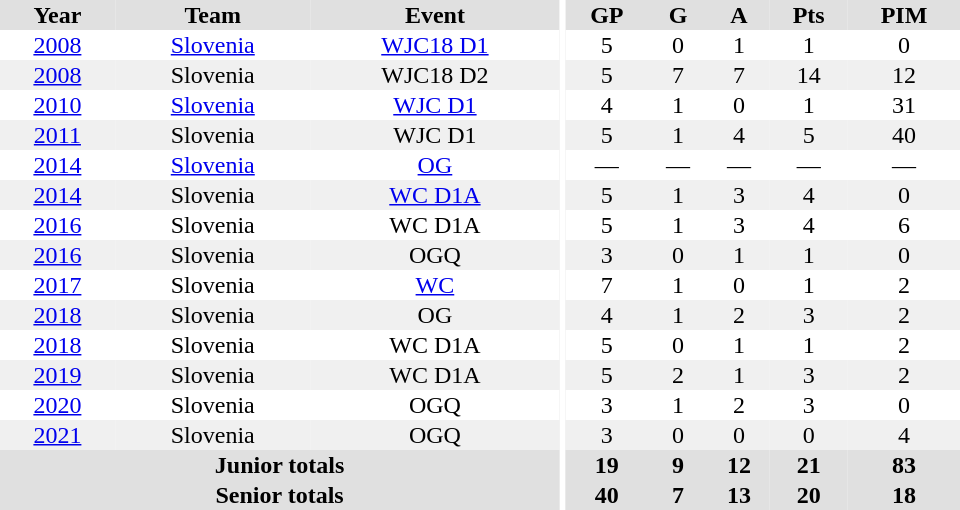<table border="0" cellpadding="1" cellspacing="0" ID="Table3" style="text-align:center; width:40em">
<tr ALIGN="center" bgcolor="#e0e0e0">
<th>Year</th>
<th>Team</th>
<th>Event</th>
<th rowspan="102" bgcolor="#ffffff"></th>
<th>GP</th>
<th>G</th>
<th>A</th>
<th>Pts</th>
<th>PIM</th>
</tr>
<tr>
<td><a href='#'>2008</a></td>
<td><a href='#'>Slovenia</a></td>
<td><a href='#'>WJC18 D1</a></td>
<td>5</td>
<td>0</td>
<td>1</td>
<td>1</td>
<td>0</td>
</tr>
<tr bgcolor="#f0f0f0">
<td><a href='#'>2008</a></td>
<td>Slovenia</td>
<td>WJC18 D2</td>
<td>5</td>
<td>7</td>
<td>7</td>
<td>14</td>
<td>12</td>
</tr>
<tr>
<td><a href='#'>2010</a></td>
<td><a href='#'>Slovenia</a></td>
<td><a href='#'>WJC D1</a></td>
<td>4</td>
<td>1</td>
<td>0</td>
<td>1</td>
<td>31</td>
</tr>
<tr bgcolor="#f0f0f0">
<td><a href='#'>2011</a></td>
<td>Slovenia</td>
<td>WJC D1</td>
<td>5</td>
<td>1</td>
<td>4</td>
<td>5</td>
<td>40</td>
</tr>
<tr>
<td><a href='#'>2014</a></td>
<td><a href='#'>Slovenia</a></td>
<td><a href='#'>OG</a></td>
<td>—</td>
<td>—</td>
<td>—</td>
<td>—</td>
<td>—</td>
</tr>
<tr bgcolor="#f0f0f0">
<td><a href='#'>2014</a></td>
<td>Slovenia</td>
<td><a href='#'>WC D1A</a></td>
<td>5</td>
<td>1</td>
<td>3</td>
<td>4</td>
<td>0</td>
</tr>
<tr>
<td><a href='#'>2016</a></td>
<td>Slovenia</td>
<td>WC D1A</td>
<td>5</td>
<td>1</td>
<td>3</td>
<td>4</td>
<td>6</td>
</tr>
<tr bgcolor="#f0f0f0">
<td><a href='#'>2016</a></td>
<td>Slovenia</td>
<td>OGQ</td>
<td>3</td>
<td>0</td>
<td>1</td>
<td>1</td>
<td>0</td>
</tr>
<tr>
<td><a href='#'>2017</a></td>
<td>Slovenia</td>
<td><a href='#'>WC</a></td>
<td>7</td>
<td>1</td>
<td>0</td>
<td>1</td>
<td>2</td>
</tr>
<tr bgcolor="#f0f0f0">
<td><a href='#'>2018</a></td>
<td>Slovenia</td>
<td>OG</td>
<td>4</td>
<td>1</td>
<td>2</td>
<td>3</td>
<td>2</td>
</tr>
<tr>
<td><a href='#'>2018</a></td>
<td>Slovenia</td>
<td>WC D1A</td>
<td>5</td>
<td>0</td>
<td>1</td>
<td>1</td>
<td>2</td>
</tr>
<tr bgcolor="#f0f0f0">
<td><a href='#'>2019</a></td>
<td>Slovenia</td>
<td>WC D1A</td>
<td>5</td>
<td>2</td>
<td>1</td>
<td>3</td>
<td>2</td>
</tr>
<tr>
<td><a href='#'>2020</a></td>
<td>Slovenia</td>
<td>OGQ</td>
<td>3</td>
<td>1</td>
<td>2</td>
<td>3</td>
<td>0</td>
</tr>
<tr bgcolor="#f0f0f0">
<td><a href='#'>2021</a></td>
<td>Slovenia</td>
<td>OGQ</td>
<td>3</td>
<td>0</td>
<td>0</td>
<td>0</td>
<td>4</td>
</tr>
<tr bgcolor="#e0e0e0">
<th colspan=3>Junior totals</th>
<th>19</th>
<th>9</th>
<th>12</th>
<th>21</th>
<th>83</th>
</tr>
<tr bgcolor="#e0e0e0">
<th colspan=3>Senior totals</th>
<th>40</th>
<th>7</th>
<th>13</th>
<th>20</th>
<th>18</th>
</tr>
</table>
